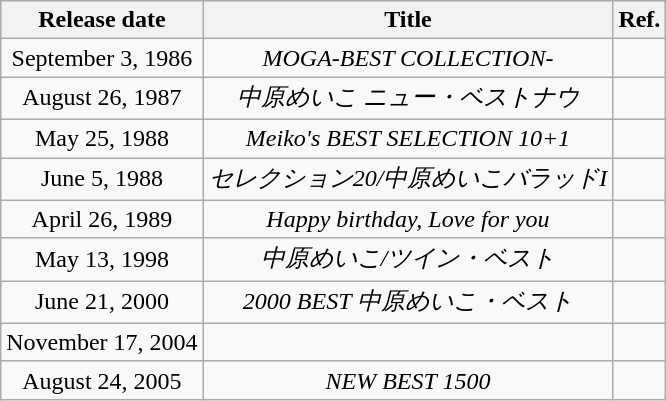<table class="wikitable plainrowheaders" style="text-align: center">
<tr>
<th>Release date</th>
<th>Title</th>
<th>Ref.</th>
</tr>
<tr>
<td>September 3, 1986</td>
<td><em>MOGA-BEST COLLECTION-</em></td>
<td></td>
</tr>
<tr>
<td>August 26, 1987</td>
<td><em>中原めいこ ニュー・ベストナウ</em></td>
<td></td>
</tr>
<tr>
<td>May 25, 1988</td>
<td><em>Meiko's BEST SELECTION 10+1</em></td>
<td></td>
</tr>
<tr>
<td>June 5, 1988</td>
<td><em>セレクション20/中原めいこバラッドI</em></td>
<td></td>
</tr>
<tr>
<td>April 26, 1989</td>
<td><em>Happy birthday, Love for you</em></td>
<td></td>
</tr>
<tr>
<td>May 13, 1998</td>
<td><em>中原めいこ/ツイン・ベスト</em></td>
<td></td>
</tr>
<tr>
<td>June 21, 2000</td>
<td><em>2000 BEST 中原めいこ・ベスト</em></td>
<td></td>
</tr>
<tr>
<td>November 17, 2004</td>
<td></td>
<td></td>
</tr>
<tr>
<td>August 24, 2005</td>
<td><em>NEW BEST 1500</em></td>
<td></td>
</tr>
</table>
